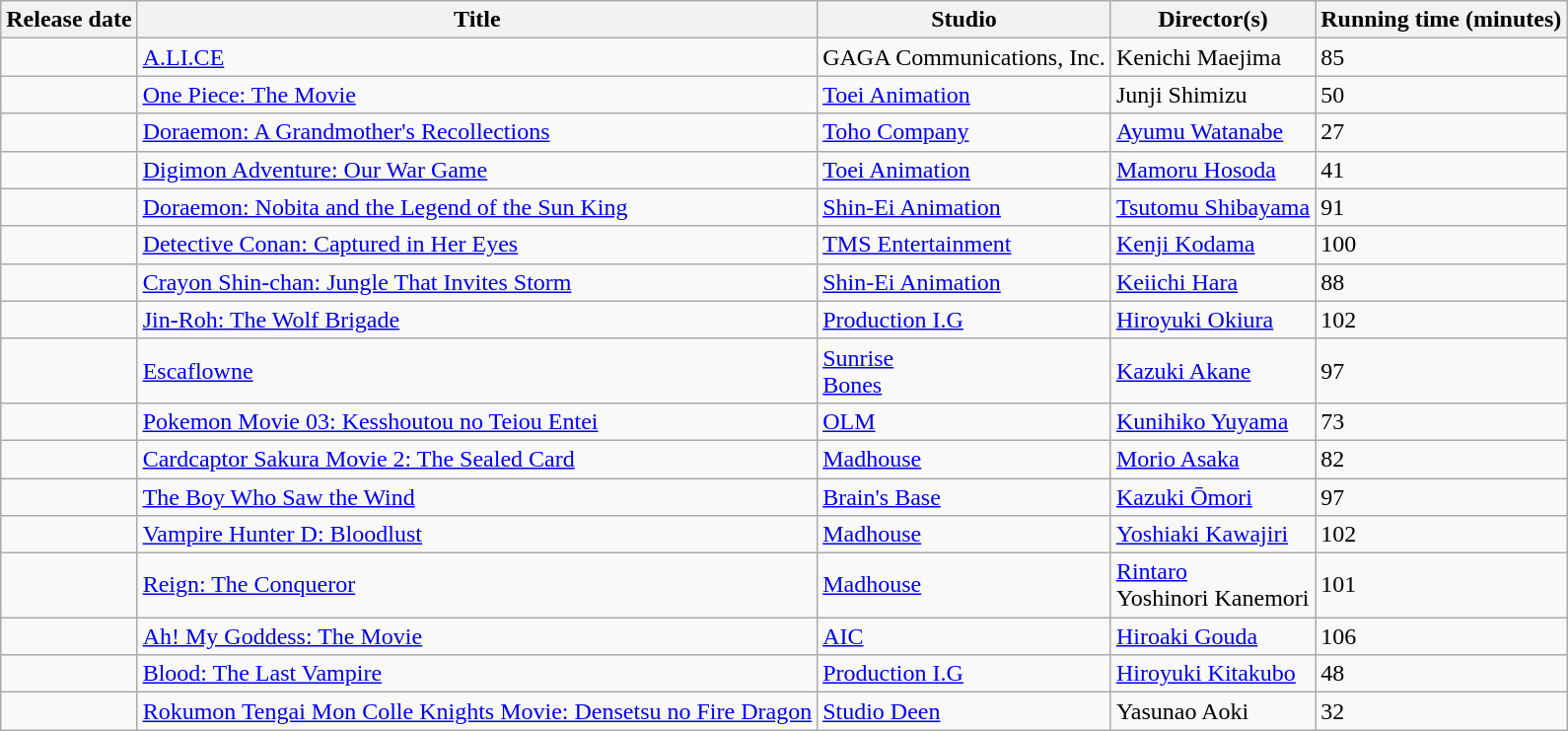<table class="wikitable">
<tr>
<th>Release date</th>
<th>Title</th>
<th>Studio</th>
<th>Director(s)</th>
<th>Running time (minutes)</th>
</tr>
<tr>
<td></td>
<td><a href='#'>A.LI.CE</a></td>
<td>GAGA Communications, Inc.</td>
<td>Kenichi Maejima</td>
<td>85</td>
</tr>
<tr>
<td></td>
<td><a href='#'>One Piece: The Movie</a></td>
<td><a href='#'>Toei Animation</a></td>
<td>Junji Shimizu</td>
<td>50</td>
</tr>
<tr>
<td></td>
<td><a href='#'>Doraemon: A Grandmother's Recollections</a></td>
<td><a href='#'>Toho Company</a></td>
<td><a href='#'>Ayumu Watanabe</a></td>
<td>27</td>
</tr>
<tr>
<td></td>
<td><a href='#'>Digimon Adventure: Our War Game</a></td>
<td><a href='#'>Toei Animation</a></td>
<td><a href='#'>Mamoru Hosoda</a></td>
<td>41</td>
</tr>
<tr>
<td></td>
<td><a href='#'>Doraemon: Nobita and the Legend of the Sun King</a></td>
<td><a href='#'>Shin-Ei Animation</a></td>
<td><a href='#'>Tsutomu Shibayama</a></td>
<td>91</td>
</tr>
<tr>
<td></td>
<td><a href='#'>Detective Conan: Captured in Her Eyes</a></td>
<td><a href='#'>TMS Entertainment</a></td>
<td><a href='#'>Kenji Kodama</a></td>
<td>100</td>
</tr>
<tr>
<td></td>
<td><a href='#'>Crayon Shin-chan: Jungle That Invites Storm</a></td>
<td><a href='#'>Shin-Ei Animation</a></td>
<td><a href='#'>Keiichi Hara</a></td>
<td>88</td>
</tr>
<tr>
<td></td>
<td><a href='#'>Jin-Roh: The Wolf Brigade</a></td>
<td><a href='#'>Production I.G</a></td>
<td><a href='#'>Hiroyuki Okiura</a></td>
<td>102</td>
</tr>
<tr>
<td></td>
<td><a href='#'>Escaflowne</a></td>
<td><a href='#'>Sunrise</a><br><a href='#'>Bones</a></td>
<td><a href='#'>Kazuki Akane</a></td>
<td>97</td>
</tr>
<tr>
<td></td>
<td><a href='#'>Pokemon Movie 03: Kesshoutou no Teiou Entei</a></td>
<td><a href='#'>OLM</a></td>
<td><a href='#'>Kunihiko Yuyama</a></td>
<td>73</td>
</tr>
<tr>
<td></td>
<td><a href='#'>Cardcaptor Sakura Movie 2: The Sealed Card</a></td>
<td><a href='#'>Madhouse</a></td>
<td><a href='#'>Morio Asaka</a></td>
<td>82</td>
</tr>
<tr>
<td></td>
<td><a href='#'>The Boy Who Saw the Wind</a></td>
<td><a href='#'>Brain's Base</a></td>
<td><a href='#'>Kazuki Ōmori</a></td>
<td>97</td>
</tr>
<tr>
<td></td>
<td><a href='#'>Vampire Hunter D: Bloodlust</a></td>
<td><a href='#'>Madhouse</a></td>
<td><a href='#'>Yoshiaki Kawajiri</a></td>
<td>102</td>
</tr>
<tr>
<td></td>
<td><a href='#'>Reign: The Conqueror</a></td>
<td><a href='#'>Madhouse</a></td>
<td><a href='#'>Rintaro</a><br>Yoshinori Kanemori</td>
<td>101</td>
</tr>
<tr>
<td></td>
<td><a href='#'>Ah! My Goddess: The Movie</a></td>
<td><a href='#'>AIC</a></td>
<td><a href='#'>Hiroaki Gouda</a></td>
<td>106</td>
</tr>
<tr>
<td></td>
<td><a href='#'>Blood: The Last Vampire</a></td>
<td><a href='#'>Production I.G</a></td>
<td><a href='#'>Hiroyuki Kitakubo</a></td>
<td>48</td>
</tr>
<tr>
<td></td>
<td><a href='#'>Rokumon Tengai Mon Colle Knights Movie: Densetsu no Fire Dragon</a></td>
<td><a href='#'>Studio Deen</a></td>
<td>Yasunao Aoki</td>
<td>32</td>
</tr>
</table>
